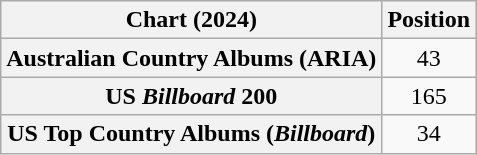<table class="wikitable sortable plainrowheaders" style="text-align:center">
<tr>
<th scope="col">Chart (2024)</th>
<th scope="col">Position</th>
</tr>
<tr>
<th scope="row">Australian Country Albums (ARIA)</th>
<td>43</td>
</tr>
<tr>
<th scope="row">US <em>Billboard</em> 200</th>
<td>165</td>
</tr>
<tr>
<th scope="row">US Top Country Albums (<em>Billboard</em>)</th>
<td>34</td>
</tr>
</table>
